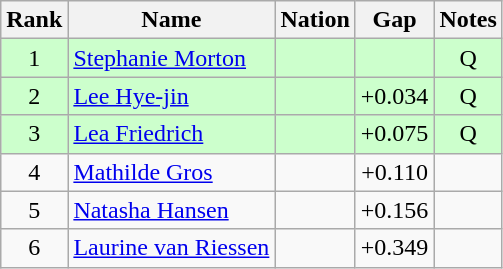<table class="wikitable sortable" style="text-align:center">
<tr>
<th>Rank</th>
<th>Name</th>
<th>Nation</th>
<th>Gap</th>
<th>Notes</th>
</tr>
<tr bgcolor=ccffcc>
<td>1</td>
<td align=left><a href='#'>Stephanie Morton</a></td>
<td align=left></td>
<td></td>
<td>Q</td>
</tr>
<tr bgcolor=ccffcc>
<td>2</td>
<td align=left><a href='#'>Lee Hye-jin</a></td>
<td align=left></td>
<td>+0.034</td>
<td>Q</td>
</tr>
<tr bgcolor=ccffcc>
<td>3</td>
<td align=left><a href='#'>Lea Friedrich</a></td>
<td align=left></td>
<td>+0.075</td>
<td>Q</td>
</tr>
<tr>
<td>4</td>
<td align=left><a href='#'>Mathilde Gros</a></td>
<td align=left></td>
<td>+0.110</td>
<td></td>
</tr>
<tr>
<td>5</td>
<td align=left><a href='#'>Natasha Hansen</a></td>
<td align=left></td>
<td>+0.156</td>
<td></td>
</tr>
<tr>
<td>6</td>
<td align=left><a href='#'>Laurine van Riessen</a></td>
<td align=left></td>
<td>+0.349</td>
<td></td>
</tr>
</table>
